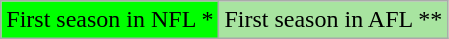<table class="wikitable">
<tr>
<td style="background-color:#00FF00;">First season in NFL *</td>
<td style="background-color:#A8E4A0;">First season in AFL **</td>
</tr>
</table>
